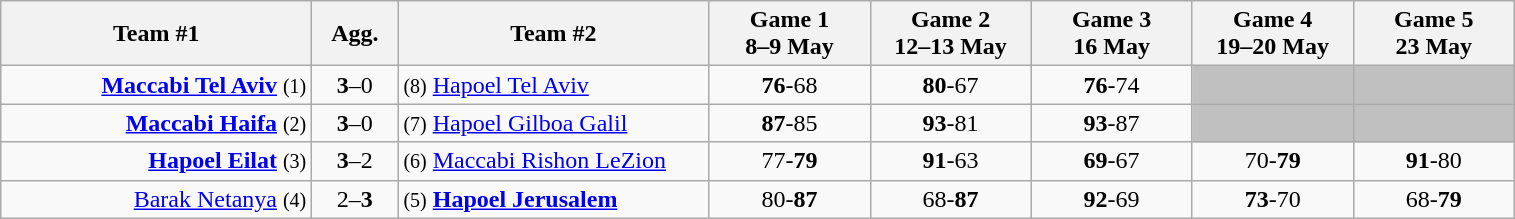<table class=wikitable style="text-align:center">
<tr>
<th width=200>Team #1</th>
<th width=50>Agg.</th>
<th width=200>Team #2</th>
<th width=100>Game 1<br>8–9 May</th>
<th width=100>Game 2<br>12–13 May</th>
<th width=100>Game 3<br>16 May</th>
<th width=100>Game 4<br>19–20 May</th>
<th width=100>Game 5<br>23 May</th>
</tr>
<tr>
<td align=right><strong><a href='#'>Maccabi Tel Aviv</a></strong> <small>(1)</small></td>
<td><strong>3</strong>–0</td>
<td align=left><small>(8)</small> <a href='#'>Hapoel Tel Aviv</a></td>
<td><strong>76</strong>-68</td>
<td><strong>80</strong>-67</td>
<td><strong>76</strong>-74</td>
<td bgcolor=#C0C0C0></td>
<td bgcolor=#C0C0C0></td>
</tr>
<tr>
<td align=right><strong><a href='#'>Maccabi Haifa</a></strong> <small>(2)</small></td>
<td><strong>3</strong>–0</td>
<td align=left><small>(7)</small> <a href='#'>Hapoel Gilboa Galil</a></td>
<td><strong>87</strong>-85</td>
<td><strong>93</strong>-81</td>
<td><strong>93</strong>-87</td>
<td bgcolor=#C0C0C0></td>
<td bgcolor=#C0C0C0></td>
</tr>
<tr>
<td align=right><strong><a href='#'>Hapoel Eilat</a></strong> <small>(3)</small></td>
<td><strong>3</strong>–2</td>
<td align=left><small>(6)</small> <a href='#'>Maccabi Rishon LeZion</a></td>
<td>77-<strong>79</strong></td>
<td><strong>91</strong>-63</td>
<td><strong>69</strong>-67</td>
<td>70-<strong>79</strong></td>
<td><strong>91</strong>-80</td>
</tr>
<tr>
<td align=right><a href='#'>Barak Netanya</a> <small>(4)</small></td>
<td>2–<strong>3</strong></td>
<td align=left><small>(5)</small> <strong><a href='#'>Hapoel Jerusalem</a></strong></td>
<td>80-<strong>87</strong></td>
<td>68-<strong>87</strong></td>
<td><strong>92</strong>-69</td>
<td><strong>73</strong>-70</td>
<td>68-<strong>79</strong></td>
</tr>
</table>
